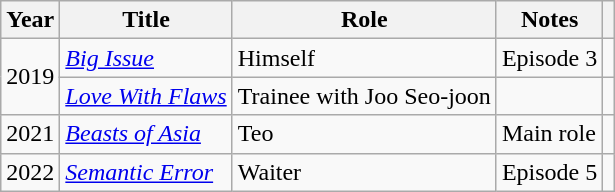<table class="wikitable">
<tr>
<th>Year</th>
<th>Title</th>
<th>Role</th>
<th>Notes</th>
<th></th>
</tr>
<tr>
<td rowspan="2">2019</td>
<td><em><a href='#'>Big Issue</a></em></td>
<td>Himself</td>
<td>Episode 3</td>
<td></td>
</tr>
<tr>
<td><em><a href='#'>Love With Flaws</a></em></td>
<td>Trainee with Joo Seo-joon</td>
<td></td>
</tr>
<tr>
<td>2021</td>
<td><em><a href='#'>Beasts of Asia</a></em></td>
<td>Teo</td>
<td>Main role</td>
<td></td>
</tr>
<tr>
<td>2022</td>
<td><em><a href='#'>Semantic Error</a></em></td>
<td>Waiter</td>
<td>Episode 5</td>
<td></td>
</tr>
</table>
